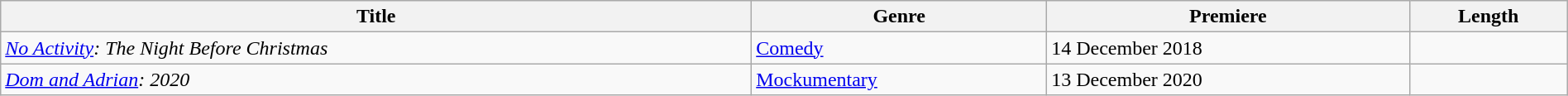<table class="wikitable sortable" style="width:100%;">
<tr>
<th>Title</th>
<th>Genre</th>
<th>Premiere</th>
<th>Length</th>
</tr>
<tr>
<td><em><a href='#'>No Activity</a>: The Night Before Christmas</em></td>
<td><a href='#'>Comedy</a></td>
<td>14 December 2018</td>
<td></td>
</tr>
<tr>
<td><em><a href='#'>Dom and Adrian</a>: 2020</em></td>
<td><a href='#'>Mockumentary</a></td>
<td>13 December 2020</td>
<td></td>
</tr>
</table>
